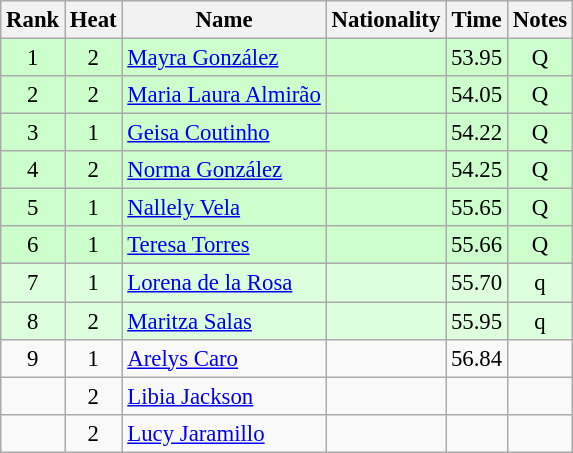<table class="wikitable sortable" style="text-align:center;font-size:95%">
<tr>
<th>Rank</th>
<th>Heat</th>
<th>Name</th>
<th>Nationality</th>
<th>Time</th>
<th>Notes</th>
</tr>
<tr bgcolor=ccffcc>
<td>1</td>
<td>2</td>
<td align=left><a href='#'>Mayra González</a></td>
<td align=left></td>
<td>53.95</td>
<td>Q</td>
</tr>
<tr bgcolor=ccffcc>
<td>2</td>
<td>2</td>
<td align=left><a href='#'>Maria Laura Almirão</a></td>
<td align=left></td>
<td>54.05</td>
<td>Q</td>
</tr>
<tr bgcolor=ccffcc>
<td>3</td>
<td>1</td>
<td align=left><a href='#'>Geisa Coutinho</a></td>
<td align=left></td>
<td>54.22</td>
<td>Q</td>
</tr>
<tr bgcolor=ccffcc>
<td>4</td>
<td>2</td>
<td align=left><a href='#'>Norma González</a></td>
<td align=left></td>
<td>54.25</td>
<td>Q</td>
</tr>
<tr bgcolor=ccffcc>
<td>5</td>
<td>1</td>
<td align=left><a href='#'>Nallely Vela</a></td>
<td align=left></td>
<td>55.65</td>
<td>Q</td>
</tr>
<tr bgcolor=ccffcc>
<td>6</td>
<td>1</td>
<td align=left><a href='#'>Teresa Torres</a></td>
<td align=left></td>
<td>55.66</td>
<td>Q</td>
</tr>
<tr bgcolor=ddffdd>
<td>7</td>
<td>1</td>
<td align=left><a href='#'>Lorena de la Rosa</a></td>
<td align=left></td>
<td>55.70</td>
<td>q</td>
</tr>
<tr bgcolor=ddffdd>
<td>8</td>
<td>2</td>
<td align=left><a href='#'>Maritza Salas</a></td>
<td align=left></td>
<td>55.95</td>
<td>q</td>
</tr>
<tr>
<td>9</td>
<td>1</td>
<td align=left><a href='#'>Arelys Caro</a></td>
<td align=left></td>
<td>56.84</td>
<td></td>
</tr>
<tr>
<td></td>
<td>2</td>
<td align=left><a href='#'>Libia Jackson</a></td>
<td align=left></td>
<td></td>
<td></td>
</tr>
<tr>
<td></td>
<td>2</td>
<td align=left><a href='#'>Lucy Jaramillo</a></td>
<td align=left></td>
<td></td>
<td></td>
</tr>
</table>
